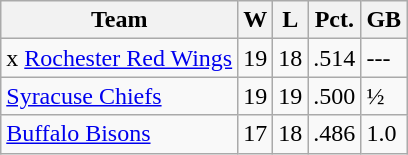<table class="wikitable sortable">
<tr>
<th>Team</th>
<th>W</th>
<th>L</th>
<th>Pct.</th>
<th>GB</th>
</tr>
<tr>
<td>x <a href='#'>Rochester Red Wings</a></td>
<td>19</td>
<td>18</td>
<td>.514</td>
<td>---</td>
</tr>
<tr>
<td><a href='#'>Syracuse Chiefs</a></td>
<td>19</td>
<td>19</td>
<td>.500</td>
<td>½</td>
</tr>
<tr>
<td><a href='#'>Buffalo Bisons</a></td>
<td>17</td>
<td>18</td>
<td>.486</td>
<td>1.0</td>
</tr>
</table>
